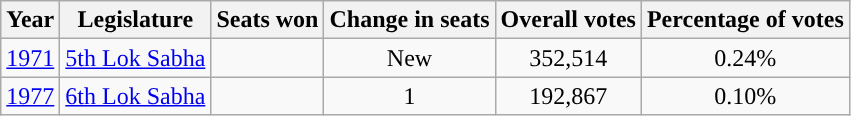<table class="wikitable" style="text-align:center">
<tr>
<th Style="background-color:">Year</th>
<th Style="background-color:">Legislature</th>
<th Style="background-color:">Seats won</th>
<th Style="background-color:">Change in seats</th>
<th Style="background-color:">Overall votes</th>
<th Style="background-color:">Percentage of votes</th>
</tr>
<tr>
<td><a href='#'>1971</a></td>
<td><a href='#'>5th Lok Sabha</a></td>
<td></td>
<td>New</td>
<td>352,514</td>
<td>0.24%</td>
</tr>
<tr>
<td><a href='#'>1977</a></td>
<td><a href='#'>6th Lok Sabha</a></td>
<td></td>
<td> 1</td>
<td>192,867</td>
<td>0.10%</td>
</tr>
</table>
